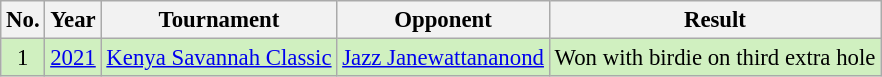<table class="wikitable" style="font-size:95%;">
<tr>
<th>No.</th>
<th>Year</th>
<th>Tournament</th>
<th>Opponent</th>
<th>Result</th>
</tr>
<tr style="background:#D0F0C0;">
<td align=center>1</td>
<td><a href='#'>2021</a></td>
<td><a href='#'>Kenya Savannah Classic</a></td>
<td> <a href='#'>Jazz Janewattananond</a></td>
<td>Won with birdie on third extra hole</td>
</tr>
</table>
